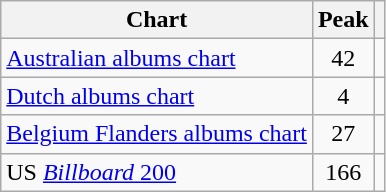<table class="wikitable sortable">
<tr>
<th>Chart</th>
<th>Peak</th>
<th class=unsortable></th>
</tr>
<tr>
<td><a href='#'>Australian albums chart</a></td>
<td align=center>42</td>
<td></td>
</tr>
<tr>
<td><a href='#'>Dutch albums chart</a></td>
<td align=center>4</td>
<td></td>
</tr>
<tr>
<td><a href='#'>Belgium Flanders albums chart</a></td>
<td align=center>27</td>
<td></td>
</tr>
<tr>
<td>US <a href='#'><em>Billboard</em> 200</a></td>
<td align=center>166</td>
<td></td>
</tr>
</table>
